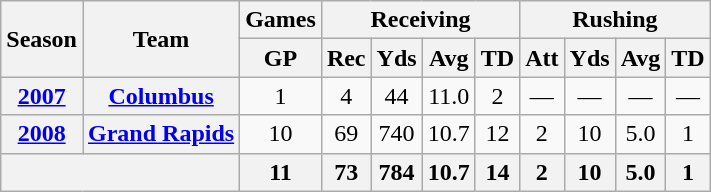<table class="wikitable" style="text-align:center">
<tr>
<th rowspan="2">Season</th>
<th rowspan="2">Team</th>
<th colspan="1">Games</th>
<th colspan="4">Receiving</th>
<th colspan="4">Rushing</th>
</tr>
<tr>
<th>GP</th>
<th>Rec</th>
<th>Yds</th>
<th>Avg</th>
<th>TD</th>
<th>Att</th>
<th>Yds</th>
<th>Avg</th>
<th>TD</th>
</tr>
<tr>
<th><a href='#'>2007</a></th>
<th><a href='#'>Columbus</a></th>
<td>1</td>
<td>4</td>
<td>44</td>
<td>11.0</td>
<td>2</td>
<td>—</td>
<td>—</td>
<td>—</td>
<td>—</td>
</tr>
<tr>
<th><a href='#'>2008</a></th>
<th><a href='#'>Grand Rapids</a></th>
<td>10</td>
<td>69</td>
<td>740</td>
<td>10.7</td>
<td>12</td>
<td>2</td>
<td>10</td>
<td>5.0</td>
<td>1</td>
</tr>
<tr>
<th colspan="2"></th>
<th>11</th>
<th>73</th>
<th>784</th>
<th>10.7</th>
<th>14</th>
<th>2</th>
<th>10</th>
<th>5.0</th>
<th>1</th>
</tr>
</table>
